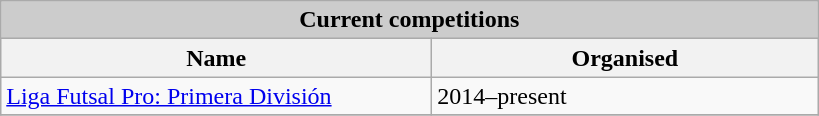<table class="wikitable sortable">
<tr>
<td colspan="2" style= "background: #cccccc; text-align:center;"><strong>Current competitions</strong></td>
</tr>
<tr>
<th width=280px>Name</th>
<th width=250px>Organised</th>
</tr>
<tr>
<td><a href='#'>Liga Futsal Pro: Primera División</a></td>
<td>2014–present</td>
</tr>
<tr>
</tr>
</table>
